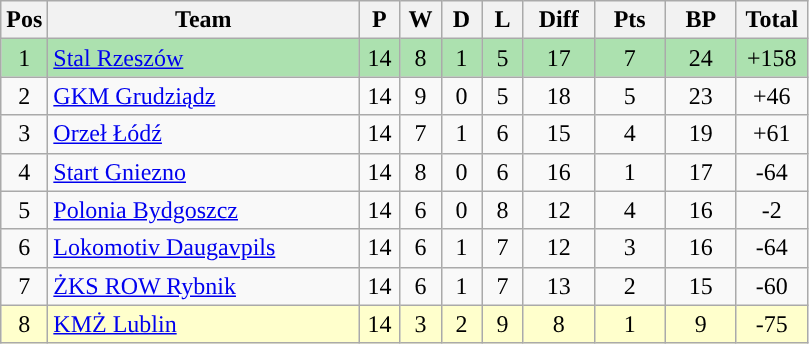<table class="wikitable" style="font-size: 100%">
<tr>
<th width=20>Pos</th>
<th width=200>Team</th>
<th width=20>P</th>
<th width=20>W</th>
<th width=20>D</th>
<th width=20>L</th>
<th width=40>Diff</th>
<th width=40>Pts</th>
<th width=40>BP</th>
<th width=40>Total</th>
</tr>
<tr align=center style="background:#ACE1AF;">
<td>1</td>
<td align="left"><a href='#'>Stal Rzeszów</a></td>
<td>14</td>
<td>8</td>
<td>1</td>
<td>5</td>
<td>17</td>
<td>7</td>
<td>24</td>
<td>+158</td>
</tr>
<tr align=center>
<td>2</td>
<td align="left"><a href='#'>GKM Grudziądz</a></td>
<td>14</td>
<td>9</td>
<td>0</td>
<td>5</td>
<td>18</td>
<td>5</td>
<td>23</td>
<td>+46</td>
</tr>
<tr align=center>
<td>3</td>
<td align="left"><a href='#'>Orzeł Łódź</a></td>
<td>14</td>
<td>7</td>
<td>1</td>
<td>6</td>
<td>15</td>
<td>4</td>
<td>19</td>
<td>+61</td>
</tr>
<tr align=center>
<td>4</td>
<td align="left"><a href='#'>Start Gniezno</a></td>
<td>14</td>
<td>8</td>
<td>0</td>
<td>6</td>
<td>16</td>
<td>1</td>
<td>17</td>
<td>-64</td>
</tr>
<tr align=center>
<td>5</td>
<td align="left"><a href='#'>Polonia Bydgoszcz</a></td>
<td>14</td>
<td>6</td>
<td>0</td>
<td>8</td>
<td>12</td>
<td>4</td>
<td>16</td>
<td>-2</td>
</tr>
<tr align=center>
<td>6</td>
<td align="left"><a href='#'>Lokomotiv Daugavpils</a> </td>
<td>14</td>
<td>6</td>
<td>1</td>
<td>7</td>
<td>12</td>
<td>3</td>
<td>16</td>
<td>-64</td>
</tr>
<tr align=center>
<td>7</td>
<td align="left"><a href='#'>ŻKS ROW Rybnik</a></td>
<td>14</td>
<td>6</td>
<td>1</td>
<td>7</td>
<td>13</td>
<td>2</td>
<td>15</td>
<td>-60</td>
</tr>
<tr align=center style="background: #ffffcc;">
<td>8</td>
<td align="left"><a href='#'>KMŻ Lublin</a></td>
<td>14</td>
<td>3</td>
<td>2</td>
<td>9</td>
<td>8</td>
<td>1</td>
<td>9</td>
<td>-75</td>
</tr>
</table>
